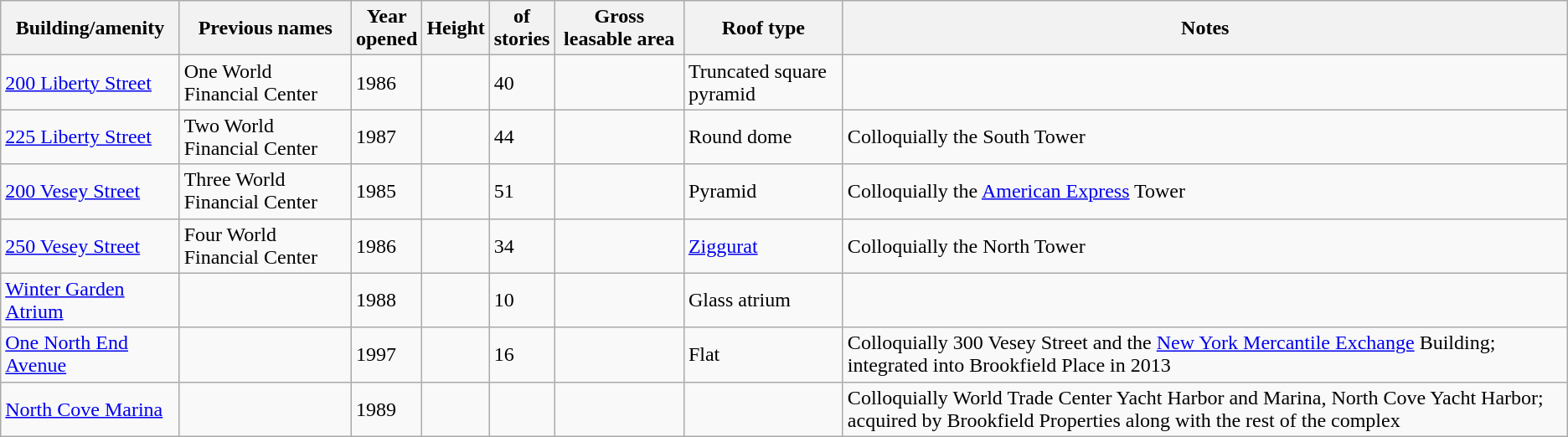<table class="wikitable sortable">
<tr>
<th>Building/amenity</th>
<th>Previous names</th>
<th>Year<br>opened</th>
<th>Height</th>
<th> of<br>stories</th>
<th>Gross leasable area</th>
<th class="unsortable">Roof type</th>
<th class="unsortable">Notes</th>
</tr>
<tr>
<td><a href='#'>200 Liberty Street</a></td>
<td>One World Financial Center</td>
<td>1986</td>
<td></td>
<td>40</td>
<td></td>
<td>Truncated square pyramid</td>
<td></td>
</tr>
<tr>
<td><a href='#'>225 Liberty Street</a></td>
<td>Two World Financial Center</td>
<td>1987</td>
<td></td>
<td>44</td>
<td></td>
<td>Round dome</td>
<td>Colloquially the South Tower</td>
</tr>
<tr>
<td><a href='#'>200 Vesey Street</a></td>
<td>Three World Financial Center</td>
<td>1985</td>
<td></td>
<td>51</td>
<td></td>
<td>Pyramid</td>
<td>Colloquially the <a href='#'>American Express</a> Tower</td>
</tr>
<tr>
<td><a href='#'>250 Vesey Street</a></td>
<td>Four World Financial Center</td>
<td>1986</td>
<td></td>
<td>34</td>
<td></td>
<td><a href='#'>Ziggurat</a></td>
<td>Colloquially the North Tower</td>
</tr>
<tr>
<td><a href='#'>Winter Garden Atrium</a></td>
<td></td>
<td>1988</td>
<td></td>
<td>10</td>
<td></td>
<td>Glass atrium</td>
<td></td>
</tr>
<tr>
<td><a href='#'>One North End Avenue</a></td>
<td></td>
<td>1997</td>
<td></td>
<td>16</td>
<td></td>
<td>Flat</td>
<td>Colloquially 300 Vesey Street and the <a href='#'>New York Mercantile Exchange</a> Building; integrated into Brookfield Place in 2013</td>
</tr>
<tr>
<td><a href='#'>North Cove Marina</a></td>
<td></td>
<td>1989</td>
<td></td>
<td></td>
<td></td>
<td></td>
<td>Colloquially World Trade Center Yacht Harbor and Marina, North Cove Yacht Harbor; acquired by Brookfield Properties along with the rest of the complex</td>
</tr>
</table>
